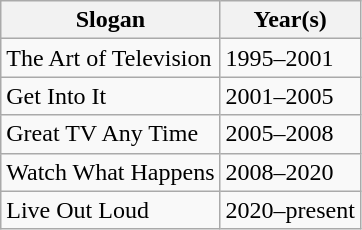<table class="wikitable">
<tr>
<th>Slogan</th>
<th>Year(s)</th>
</tr>
<tr>
<td>The Art of Television</td>
<td>1995–2001</td>
</tr>
<tr>
<td>Get Into It</td>
<td>2001–2005</td>
</tr>
<tr>
<td>Great TV Any Time</td>
<td>2005–2008</td>
</tr>
<tr>
<td>Watch What Happens</td>
<td>2008–2020</td>
</tr>
<tr>
<td>Live Out Loud</td>
<td>2020–present</td>
</tr>
</table>
